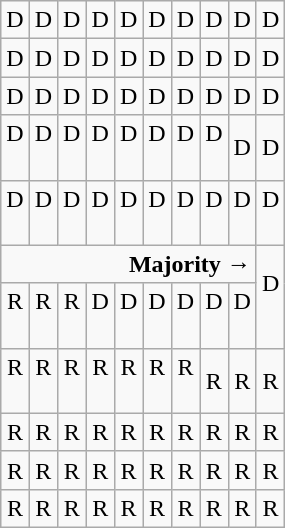<table class="wikitable"  style="text-align:center;">
<tr>
<td>D</td>
<td>D</td>
<td>D</td>
<td>D</td>
<td>D</td>
<td>D</td>
<td>D</td>
<td>D</td>
<td>D</td>
<td>D</td>
</tr>
<tr>
<td width=10% >D</td>
<td width=10% >D</td>
<td width=10% >D</td>
<td width=10% >D</td>
<td width=10% >D</td>
<td width=10% >D</td>
<td width=10% >D</td>
<td width=10% >D</td>
<td width=10% >D</td>
<td width=10% >D</td>
</tr>
<tr>
<td>D</td>
<td>D</td>
<td>D</td>
<td>D</td>
<td>D</td>
<td>D</td>
<td>D</td>
<td>D</td>
<td>D</td>
<td>D</td>
</tr>
<tr>
<td>D<br><br></td>
<td>D<br><br></td>
<td>D<br><br></td>
<td>D<br><br></td>
<td>D<br><br></td>
<td>D<br><br></td>
<td>D<br><br></td>
<td>D<br><br></td>
<td>D</td>
<td>D</td>
</tr>
<tr>
<td>D<br><br></td>
<td>D<br><br></td>
<td>D<br><br></td>
<td>D<br><br></td>
<td>D<br><br></td>
<td>D<br><br></td>
<td>D<br><br></td>
<td>D<br><br></td>
<td>D<br><br></td>
<td>D<br><br></td>
</tr>
<tr>
<td colspan=9 style="text-align:right"><strong>Majority →</strong></td>
<td rowspan=2 >D<br><br></td>
</tr>
<tr>
<td>R<br><br></td>
<td>R<br><br></td>
<td>R<br><br></td>
<td>D<br><br></td>
<td>D<br><br></td>
<td>D<br><br></td>
<td>D<br><br></td>
<td>D<br><br></td>
<td>D<br><br></td>
</tr>
<tr>
<td>R<br><br></td>
<td>R<br><br></td>
<td>R<br><br></td>
<td>R<br><br></td>
<td>R<br><br></td>
<td>R<br><br></td>
<td>R<br><br></td>
<td>R</td>
<td>R</td>
<td>R</td>
</tr>
<tr>
<td>R</td>
<td>R</td>
<td>R</td>
<td>R</td>
<td>R</td>
<td>R</td>
<td>R</td>
<td>R</td>
<td>R</td>
<td>R</td>
</tr>
<tr>
<td>R</td>
<td>R</td>
<td>R</td>
<td>R</td>
<td>R</td>
<td>R</td>
<td>R</td>
<td>R</td>
<td>R</td>
<td>R</td>
</tr>
<tr>
<td>R</td>
<td>R</td>
<td>R</td>
<td>R</td>
<td>R</td>
<td>R</td>
<td>R</td>
<td>R</td>
<td>R</td>
<td>R</td>
</tr>
</table>
